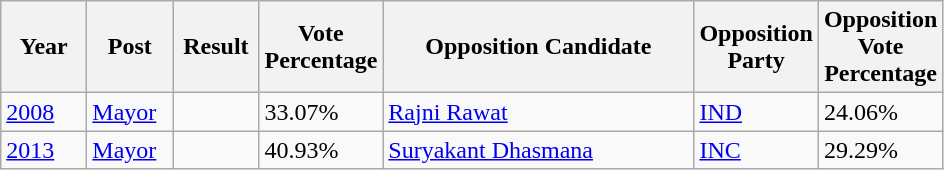<table class="sortable wikitable">
<tr>
<th width=50>Year</th>
<th width=50>Post</th>
<th width=50>Result</th>
<th width=70>Vote Percentage</th>
<th width=200>Opposition Candidate</th>
<th width=70>Opposition Party</th>
<th width=70>Opposition Vote Percentage</th>
</tr>
<tr>
<td><a href='#'>2008</a></td>
<td><a href='#'>Mayor</a></td>
<td></td>
<td>33.07%</td>
<td><a href='#'>Rajni Rawat</a></td>
<td><a href='#'>IND</a></td>
<td>24.06%</td>
</tr>
<tr>
<td><a href='#'>2013</a></td>
<td><a href='#'>Mayor</a></td>
<td></td>
<td>40.93%</td>
<td><a href='#'>Suryakant Dhasmana</a></td>
<td><a href='#'>INC</a></td>
<td>29.29%</td>
</tr>
</table>
